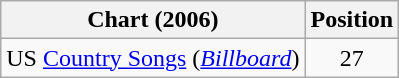<table class="wikitable sortable">
<tr>
<th scope="col">Chart (2006)</th>
<th scope="col">Position</th>
</tr>
<tr>
<td>US <a href='#'>Country Songs</a> (<em><a href='#'>Billboard</a></em>)</td>
<td align="center">27</td>
</tr>
</table>
